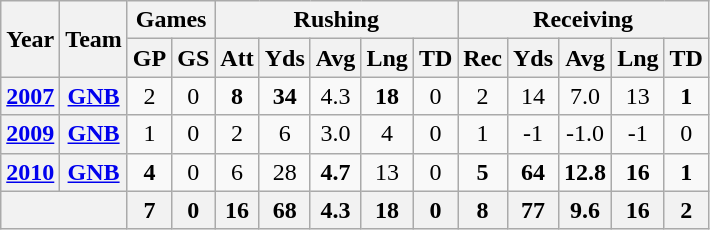<table class="wikitable" style="text-align:center;">
<tr>
<th rowspan="2">Year</th>
<th rowspan="2">Team</th>
<th colspan="2">Games</th>
<th colspan="5">Rushing</th>
<th colspan="5">Receiving</th>
</tr>
<tr>
<th>GP</th>
<th>GS</th>
<th>Att</th>
<th>Yds</th>
<th>Avg</th>
<th>Lng</th>
<th>TD</th>
<th>Rec</th>
<th>Yds</th>
<th>Avg</th>
<th>Lng</th>
<th>TD</th>
</tr>
<tr>
<th><a href='#'>2007</a></th>
<th><a href='#'>GNB</a></th>
<td>2</td>
<td>0</td>
<td><strong>8</strong></td>
<td><strong>34</strong></td>
<td>4.3</td>
<td><strong>18</strong></td>
<td>0</td>
<td>2</td>
<td>14</td>
<td>7.0</td>
<td>13</td>
<td><strong>1</strong></td>
</tr>
<tr>
<th><a href='#'>2009</a></th>
<th><a href='#'>GNB</a></th>
<td>1</td>
<td>0</td>
<td>2</td>
<td>6</td>
<td>3.0</td>
<td>4</td>
<td>0</td>
<td>1</td>
<td>-1</td>
<td>-1.0</td>
<td>-1</td>
<td>0</td>
</tr>
<tr>
<th><a href='#'>2010</a></th>
<th><a href='#'>GNB</a></th>
<td><strong>4</strong></td>
<td>0</td>
<td>6</td>
<td>28</td>
<td><strong>4.7</strong></td>
<td>13</td>
<td>0</td>
<td><strong>5</strong></td>
<td><strong>64</strong></td>
<td><strong>12.8</strong></td>
<td><strong>16</strong></td>
<td><strong>1</strong></td>
</tr>
<tr>
<th colspan="2"></th>
<th>7</th>
<th>0</th>
<th>16</th>
<th>68</th>
<th>4.3</th>
<th>18</th>
<th>0</th>
<th>8</th>
<th>77</th>
<th>9.6</th>
<th>16</th>
<th>2</th>
</tr>
</table>
